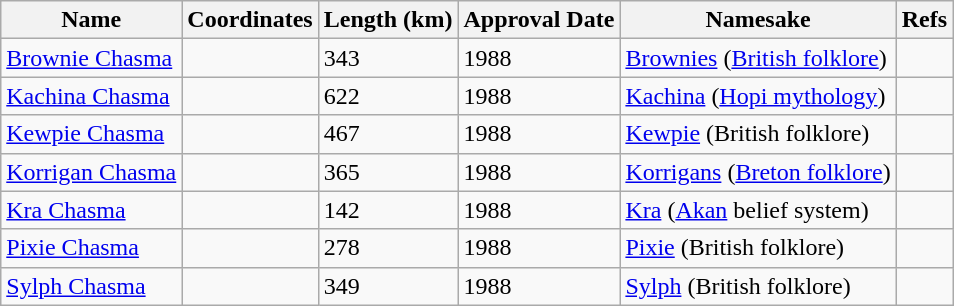<table class="wikitable">
<tr>
<th>Name</th>
<th>Coordinates</th>
<th>Length (km)</th>
<th>Approval Date</th>
<th>Namesake</th>
<th>Refs</th>
</tr>
<tr>
<td><a href='#'>Brownie Chasma</a></td>
<td></td>
<td>343</td>
<td>1988</td>
<td><a href='#'>Brownies</a> (<a href='#'>British folklore</a>)</td>
<td></td>
</tr>
<tr>
<td><a href='#'>Kachina Chasma</a></td>
<td></td>
<td>622</td>
<td>1988</td>
<td><a href='#'>Kachina</a> (<a href='#'>Hopi mythology</a>)</td>
<td></td>
</tr>
<tr>
<td><a href='#'>Kewpie Chasma</a></td>
<td></td>
<td>467</td>
<td>1988</td>
<td><a href='#'>Kewpie</a> (British folklore)</td>
<td></td>
</tr>
<tr>
<td><a href='#'>Korrigan Chasma</a></td>
<td></td>
<td>365</td>
<td>1988</td>
<td><a href='#'>Korrigans</a> (<a href='#'>Breton folklore</a>)</td>
<td></td>
</tr>
<tr>
<td><a href='#'>Kra Chasma</a></td>
<td></td>
<td>142</td>
<td>1988</td>
<td><a href='#'>Kra</a> (<a href='#'>Akan</a> belief system)</td>
<td></td>
</tr>
<tr>
<td><a href='#'>Pixie Chasma</a></td>
<td></td>
<td>278</td>
<td>1988</td>
<td><a href='#'>Pixie</a> (British folklore)</td>
<td></td>
</tr>
<tr>
<td><a href='#'>Sylph Chasma</a></td>
<td></td>
<td>349</td>
<td>1988</td>
<td><a href='#'>Sylph</a> (British folklore)</td>
<td></td>
</tr>
</table>
